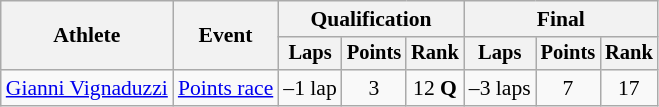<table class="wikitable" style="font-size:90%">
<tr>
<th rowspan=2>Athlete</th>
<th rowspan=2>Event</th>
<th colspan=3>Qualification</th>
<th colspan=3>Final</th>
</tr>
<tr style="font-size:95%">
<th>Laps</th>
<th>Points</th>
<th>Rank</th>
<th>Laps</th>
<th>Points</th>
<th>Rank</th>
</tr>
<tr align=center>
<td align=left><a href='#'>Gianni Vignaduzzi</a></td>
<td align=left><a href='#'>Points race</a></td>
<td>–1 lap</td>
<td>3</td>
<td>12 <strong>Q</strong></td>
<td>–3 laps</td>
<td>7</td>
<td>17</td>
</tr>
</table>
